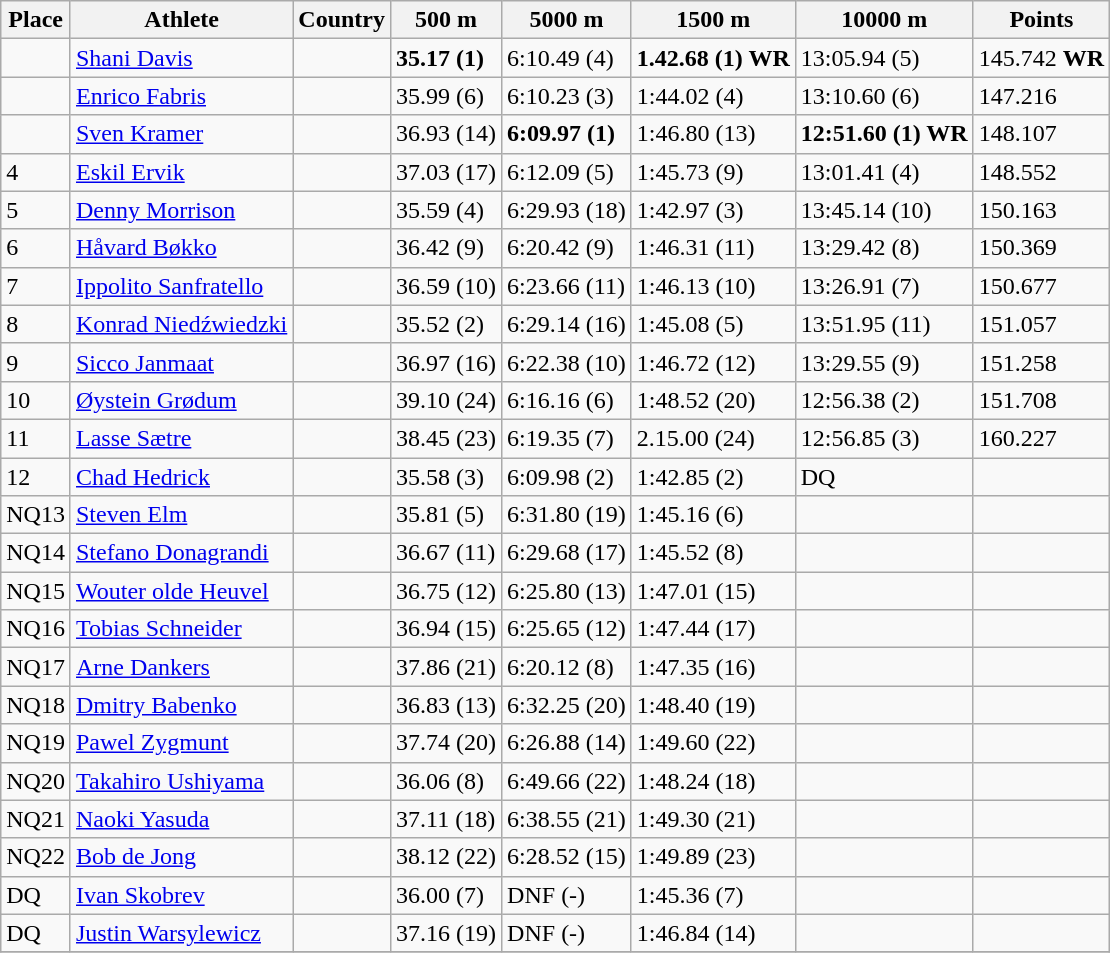<table class="wikitable">
<tr>
<th>Place</th>
<th>Athlete</th>
<th>Country</th>
<th>500 m</th>
<th>5000 m</th>
<th>1500 m</th>
<th>10000 m</th>
<th>Points</th>
</tr>
<tr>
<td></td>
<td><a href='#'>Shani Davis</a></td>
<td></td>
<td><strong>35.17 (1)</strong></td>
<td>6:10.49 (4)</td>
<td><strong>1.42.68 (1) WR</strong></td>
<td>13:05.94 (5)</td>
<td>145.742 <strong>WR</strong></td>
</tr>
<tr>
<td></td>
<td><a href='#'>Enrico Fabris</a></td>
<td></td>
<td>35.99 (6)</td>
<td>6:10.23 (3)</td>
<td>1:44.02 (4)</td>
<td>13:10.60 (6)</td>
<td>147.216</td>
</tr>
<tr>
<td></td>
<td><a href='#'>Sven Kramer</a></td>
<td></td>
<td>36.93 (14)</td>
<td><strong>6:09.97 (1)</strong></td>
<td>1:46.80 (13)</td>
<td><strong>12:51.60 (1) WR</strong></td>
<td>148.107</td>
</tr>
<tr>
<td>4</td>
<td><a href='#'>Eskil Ervik</a></td>
<td></td>
<td>37.03 (17)</td>
<td>6:12.09 (5)</td>
<td>1:45.73 (9)</td>
<td>13:01.41 (4)</td>
<td>148.552</td>
</tr>
<tr>
<td>5</td>
<td><a href='#'>Denny Morrison</a></td>
<td></td>
<td>35.59 (4)</td>
<td>6:29.93 (18)</td>
<td>1:42.97 (3)</td>
<td>13:45.14 (10)</td>
<td>150.163</td>
</tr>
<tr>
<td>6</td>
<td><a href='#'>Håvard Bøkko</a></td>
<td></td>
<td>36.42 (9)</td>
<td>6:20.42 (9)</td>
<td>1:46.31 (11)</td>
<td>13:29.42 (8)</td>
<td>150.369</td>
</tr>
<tr>
<td>7</td>
<td><a href='#'>Ippolito Sanfratello</a></td>
<td></td>
<td>36.59 (10)</td>
<td>6:23.66 (11)</td>
<td>1:46.13 (10)</td>
<td>13:26.91 (7)</td>
<td>150.677</td>
</tr>
<tr>
<td>8</td>
<td><a href='#'>Konrad Niedźwiedzki</a></td>
<td></td>
<td>35.52 (2)</td>
<td>6:29.14 (16)</td>
<td>1:45.08 (5)</td>
<td>13:51.95 (11)</td>
<td>151.057</td>
</tr>
<tr>
<td>9</td>
<td><a href='#'>Sicco Janmaat</a></td>
<td></td>
<td>36.97 (16)</td>
<td>6:22.38 (10)</td>
<td>1:46.72 (12)</td>
<td>13:29.55 (9)</td>
<td>151.258</td>
</tr>
<tr>
<td>10</td>
<td><a href='#'>Øystein Grødum</a></td>
<td></td>
<td>39.10 (24)</td>
<td>6:16.16 (6)</td>
<td>1:48.52 (20)</td>
<td>12:56.38 (2)</td>
<td>151.708</td>
</tr>
<tr>
<td>11</td>
<td><a href='#'>Lasse Sætre</a></td>
<td></td>
<td>38.45 (23)</td>
<td>6:19.35 (7)</td>
<td>2.15.00 (24)</td>
<td>12:56.85 (3)</td>
<td>160.227</td>
</tr>
<tr>
<td>12</td>
<td><a href='#'>Chad Hedrick</a></td>
<td></td>
<td>35.58 (3)</td>
<td>6:09.98 (2)</td>
<td>1:42.85 (2)</td>
<td>DQ</td>
<td></td>
</tr>
<tr>
<td>NQ13</td>
<td><a href='#'>Steven Elm</a></td>
<td></td>
<td>35.81 (5)</td>
<td>6:31.80 (19)</td>
<td>1:45.16 (6)</td>
<td></td>
<td></td>
</tr>
<tr>
<td>NQ14</td>
<td><a href='#'>Stefano Donagrandi</a></td>
<td></td>
<td>36.67 (11)</td>
<td>6:29.68 (17)</td>
<td>1:45.52 (8)</td>
<td></td>
<td></td>
</tr>
<tr>
<td>NQ15</td>
<td><a href='#'>Wouter olde Heuvel</a></td>
<td></td>
<td>36.75 (12)</td>
<td>6:25.80 (13)</td>
<td>1:47.01 (15)</td>
<td></td>
<td></td>
</tr>
<tr>
<td>NQ16</td>
<td><a href='#'>Tobias Schneider</a></td>
<td></td>
<td>36.94 (15)</td>
<td>6:25.65 (12)</td>
<td>1:47.44 (17)</td>
<td></td>
<td></td>
</tr>
<tr>
<td>NQ17</td>
<td><a href='#'>Arne Dankers</a></td>
<td></td>
<td>37.86 (21)</td>
<td>6:20.12 (8)</td>
<td>1:47.35 (16)</td>
<td></td>
<td></td>
</tr>
<tr>
<td>NQ18</td>
<td><a href='#'>Dmitry Babenko</a></td>
<td></td>
<td>36.83 (13)</td>
<td>6:32.25 (20)</td>
<td>1:48.40 (19)</td>
<td></td>
<td></td>
</tr>
<tr>
<td>NQ19</td>
<td><a href='#'>Pawel Zygmunt</a></td>
<td></td>
<td>37.74 (20)</td>
<td>6:26.88 (14)</td>
<td>1:49.60 (22)</td>
<td></td>
<td></td>
</tr>
<tr>
<td>NQ20</td>
<td><a href='#'>Takahiro Ushiyama</a></td>
<td></td>
<td>36.06 (8)</td>
<td>6:49.66 (22)</td>
<td>1:48.24 (18)</td>
<td></td>
<td></td>
</tr>
<tr>
<td>NQ21</td>
<td><a href='#'>Naoki Yasuda</a></td>
<td></td>
<td>37.11 (18)</td>
<td>6:38.55 (21)</td>
<td>1:49.30 (21)</td>
<td></td>
<td></td>
</tr>
<tr>
<td>NQ22</td>
<td><a href='#'>Bob de Jong</a></td>
<td></td>
<td>38.12 (22)</td>
<td>6:28.52 (15)</td>
<td>1:49.89 (23)</td>
<td></td>
<td></td>
</tr>
<tr>
<td>DQ</td>
<td><a href='#'>Ivan Skobrev</a></td>
<td></td>
<td>36.00 (7)</td>
<td>DNF (-)</td>
<td>1:45.36 (7)</td>
<td></td>
<td></td>
</tr>
<tr>
<td>DQ</td>
<td><a href='#'>Justin Warsylewicz</a></td>
<td></td>
<td>37.16 (19)</td>
<td>DNF (-)</td>
<td>1:46.84 (14)</td>
<td></td>
<td></td>
</tr>
<tr>
</tr>
</table>
